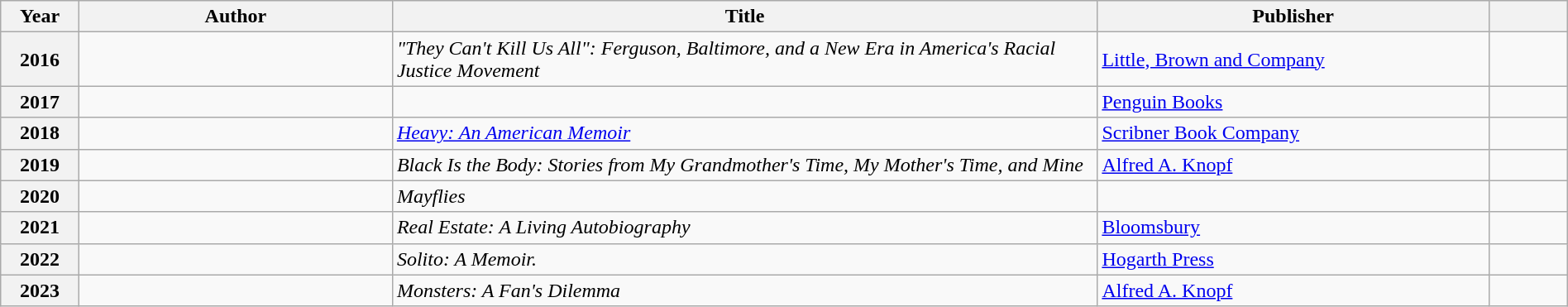<table class="wikitable sortable mw-collapsible" style="width:100%">
<tr>
<th scope="col" width="5%">Year</th>
<th scope="col" width="20%">Author</th>
<th scope="col" width="45%">Title</th>
<th scope="col" width="25%">Publisher</th>
<th scope="col" width="5%"></th>
</tr>
<tr>
<th>2016</th>
<td></td>
<td><em>"They Can't Kill Us All": Ferguson, Baltimore, and a New Era in America's Racial Justice Movement</em></td>
<td><a href='#'>Little, Brown and Company</a></td>
<td></td>
</tr>
<tr>
<th>2017</th>
<td></td>
<td></td>
<td><a href='#'>Penguin Books</a></td>
<td></td>
</tr>
<tr>
<th>2018</th>
<td></td>
<td><em><a href='#'>Heavy: An American Memoir</a></em></td>
<td><a href='#'>Scribner Book Company</a></td>
<td></td>
</tr>
<tr>
<th>2019</th>
<td></td>
<td><em>Black Is the Body: Stories from My Grandmother's Time, My Mother's Time, and Mine</em></td>
<td><a href='#'>Alfred A. Knopf</a></td>
<td></td>
</tr>
<tr>
<th>2020</th>
<td></td>
<td><em>Mayflies</em></td>
<td></td>
<td></td>
</tr>
<tr>
<th>2021</th>
<td></td>
<td><em>Real Estate: A Living Autobiography</em></td>
<td><a href='#'>Bloomsbury</a></td>
<td></td>
</tr>
<tr>
<th>2022</th>
<td></td>
<td><em>Solito: A Memoir.</em></td>
<td><a href='#'>Hogarth Press</a></td>
<td></td>
</tr>
<tr>
<th>2023</th>
<td></td>
<td><em>Monsters: A Fan's Dilemma</em></td>
<td><a href='#'>Alfred A. Knopf</a></td>
<td></td>
</tr>
</table>
